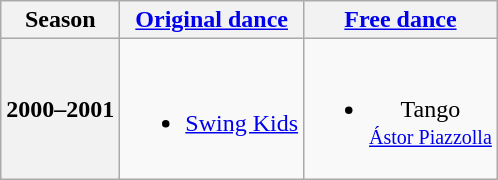<table class="wikitable" style="text-align:center">
<tr>
<th>Season</th>
<th><a href='#'>Original dance</a></th>
<th><a href='#'>Free dance</a></th>
</tr>
<tr>
<th>2000–2001 <br> </th>
<td><br><ul><li><a href='#'>Swing Kids</a></li></ul></td>
<td><br><ul><li>Tango <br><small> <a href='#'>Ástor Piazzolla</a> </small></li></ul></td>
</tr>
</table>
